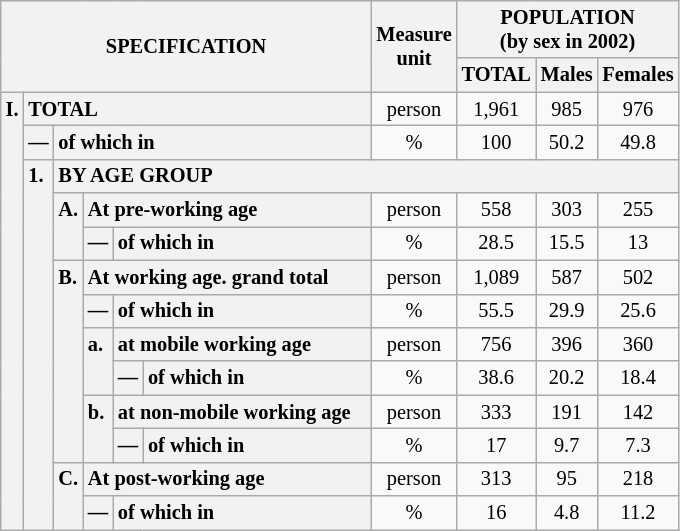<table class="wikitable" style="font-size:85%; text-align:center">
<tr>
<th rowspan="2" colspan="6">SPECIFICATION</th>
<th rowspan="2">Measure<br> unit</th>
<th colspan="3" rowspan="1">POPULATION<br> (by sex in 2002)</th>
</tr>
<tr>
<th>TOTAL</th>
<th>Males</th>
<th>Females</th>
</tr>
<tr>
<th style="text-align:left" valign="top" rowspan="13">I.</th>
<th style="text-align:left" colspan="5">TOTAL</th>
<td>person</td>
<td>1,961</td>
<td>985</td>
<td>976</td>
</tr>
<tr>
<th style="text-align:left" valign="top">—</th>
<th style="text-align:left" colspan="4">of which in</th>
<td>%</td>
<td>100</td>
<td>50.2</td>
<td>49.8</td>
</tr>
<tr>
<th style="text-align:left" valign="top" rowspan="11">1.</th>
<th style="text-align:left" colspan="19">BY AGE GROUP</th>
</tr>
<tr>
<th style="text-align:left" valign="top" rowspan="2">A.</th>
<th style="text-align:left" colspan="3">At pre-working age</th>
<td>person</td>
<td>558</td>
<td>303</td>
<td>255</td>
</tr>
<tr>
<th style="text-align:left" valign="top">—</th>
<th style="text-align:left" valign="top" colspan="2">of which in</th>
<td>%</td>
<td>28.5</td>
<td>15.5</td>
<td>13</td>
</tr>
<tr>
<th style="text-align:left" valign="top" rowspan="6">B.</th>
<th style="text-align:left" colspan="3">At working age. grand total</th>
<td>person</td>
<td>1,089</td>
<td>587</td>
<td>502</td>
</tr>
<tr>
<th style="text-align:left" valign="top">—</th>
<th style="text-align:left" valign="top" colspan="2">of which in</th>
<td>%</td>
<td>55.5</td>
<td>29.9</td>
<td>25.6</td>
</tr>
<tr>
<th style="text-align:left" valign="top" rowspan="2">a.</th>
<th style="text-align:left" colspan="2">at mobile working age</th>
<td>person</td>
<td>756</td>
<td>396</td>
<td>360</td>
</tr>
<tr>
<th style="text-align:left" valign="top">—</th>
<th style="text-align:left" valign="top" colspan="1">of which in                        </th>
<td>%</td>
<td>38.6</td>
<td>20.2</td>
<td>18.4</td>
</tr>
<tr>
<th style="text-align:left" valign="top" rowspan="2">b.</th>
<th style="text-align:left" colspan="2">at non-mobile working age</th>
<td>person</td>
<td>333</td>
<td>191</td>
<td>142</td>
</tr>
<tr>
<th style="text-align:left" valign="top">—</th>
<th style="text-align:left" valign="top" colspan="1">of which in                        </th>
<td>%</td>
<td>17</td>
<td>9.7</td>
<td>7.3</td>
</tr>
<tr>
<th style="text-align:left" valign="top" rowspan="2">C.</th>
<th style="text-align:left" colspan="3">At post-working age</th>
<td>person</td>
<td>313</td>
<td>95</td>
<td>218</td>
</tr>
<tr>
<th style="text-align:left" valign="top">—</th>
<th style="text-align:left" valign="top" colspan="2">of which in</th>
<td>%</td>
<td>16</td>
<td>4.8</td>
<td>11.2</td>
</tr>
</table>
